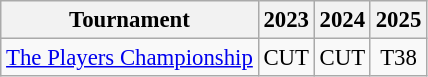<table class="wikitable" style="font-size:95%;text-align:center;">
<tr>
<th>Tournament</th>
<th>2023</th>
<th>2024</th>
<th>2025</th>
</tr>
<tr>
<td align=left><a href='#'>The Players Championship</a></td>
<td>CUT</td>
<td>CUT</td>
<td>T38</td>
</tr>
</table>
